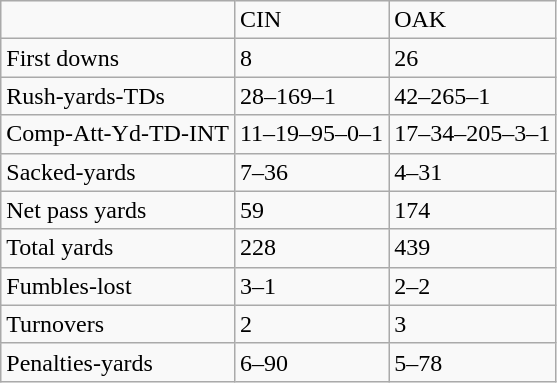<table class="wikitable">
<tr>
<td></td>
<td>CIN</td>
<td>OAK</td>
</tr>
<tr>
<td>First downs</td>
<td>8</td>
<td>26</td>
</tr>
<tr>
<td>Rush-yards-TDs</td>
<td>28–169–1</td>
<td>42–265–1</td>
</tr>
<tr>
<td>Comp-Att-Yd-TD-INT</td>
<td>11–19–95–0–1</td>
<td>17–34–205–3–1</td>
</tr>
<tr>
<td>Sacked-yards</td>
<td>7–36</td>
<td>4–31</td>
</tr>
<tr>
<td>Net pass yards</td>
<td>59</td>
<td>174</td>
</tr>
<tr>
<td>Total yards</td>
<td>228</td>
<td>439</td>
</tr>
<tr>
<td>Fumbles-lost</td>
<td>3–1</td>
<td>2–2</td>
</tr>
<tr>
<td>Turnovers</td>
<td>2</td>
<td>3</td>
</tr>
<tr>
<td>Penalties-yards</td>
<td>6–90</td>
<td>5–78</td>
</tr>
</table>
